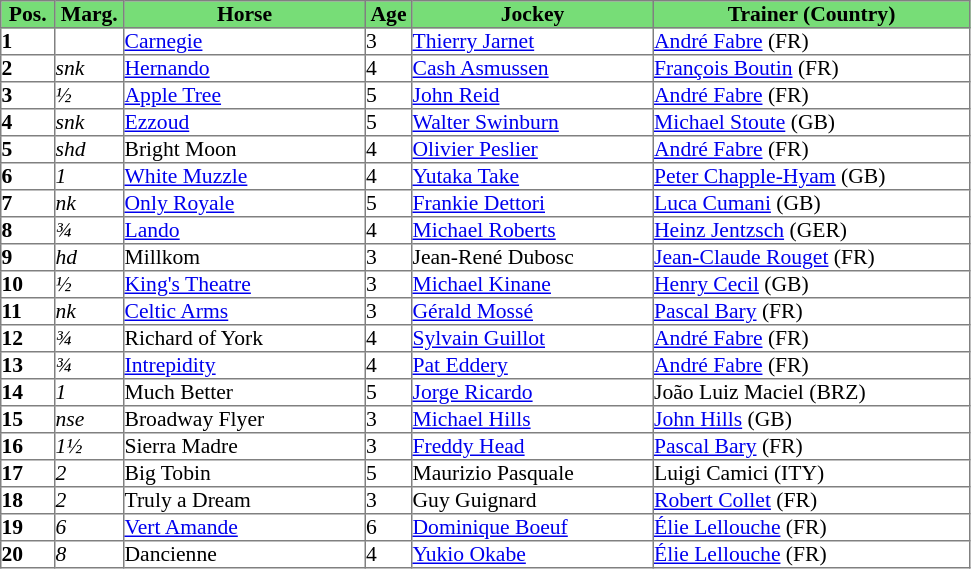<table class = "sortable" | border="1" cellpadding="0" style="border-collapse: collapse; font-size:90%">
<tr style="background:#7d7; text-align:center;">
<th style="width:35px;"><strong>Pos.</strong></th>
<th style="width:45px;"><strong>Marg.</strong></th>
<th style="width:160px;"><strong>Horse</strong></th>
<th style="width:30px;"><strong>Age</strong></th>
<th style="width:160px;"><strong>Jockey</strong></th>
<th style="width:210px;"><strong>Trainer (Country)</strong></th>
</tr>
<tr>
<td><strong>1</strong></td>
<td></td>
<td><a href='#'>Carnegie</a></td>
<td>3</td>
<td><a href='#'>Thierry Jarnet</a></td>
<td><a href='#'>André Fabre</a> (FR)</td>
</tr>
<tr>
<td><strong>2</strong></td>
<td><em>snk</em></td>
<td><a href='#'>Hernando</a></td>
<td>4</td>
<td><a href='#'>Cash Asmussen</a></td>
<td><a href='#'>François Boutin</a> (FR)</td>
</tr>
<tr>
<td><strong>3</strong></td>
<td><em>½</em></td>
<td><a href='#'>Apple Tree</a></td>
<td>5</td>
<td><a href='#'>John Reid</a></td>
<td><a href='#'>André Fabre</a> (FR)</td>
</tr>
<tr>
<td><strong>4</strong></td>
<td><em>snk</em></td>
<td><a href='#'>Ezzoud</a></td>
<td>5</td>
<td><a href='#'>Walter Swinburn</a></td>
<td><a href='#'>Michael Stoute</a> (GB)</td>
</tr>
<tr>
<td><strong>5</strong></td>
<td><em>shd</em></td>
<td>Bright Moon</td>
<td>4</td>
<td><a href='#'>Olivier Peslier</a></td>
<td><a href='#'>André Fabre</a> (FR)</td>
</tr>
<tr>
<td><strong>6</strong></td>
<td><em>1</em></td>
<td><a href='#'>White Muzzle</a></td>
<td>4</td>
<td><a href='#'>Yutaka Take</a></td>
<td><a href='#'>Peter Chapple-Hyam</a> (GB)</td>
</tr>
<tr>
<td><strong>7</strong></td>
<td><em>nk</em></td>
<td><a href='#'>Only Royale</a></td>
<td>5</td>
<td><a href='#'>Frankie Dettori</a></td>
<td><a href='#'>Luca Cumani</a> (GB)</td>
</tr>
<tr>
<td><strong>8</strong></td>
<td><em>¾</em></td>
<td><a href='#'>Lando</a></td>
<td>4</td>
<td><a href='#'>Michael Roberts</a></td>
<td><a href='#'>Heinz Jentzsch</a> (GER)</td>
</tr>
<tr>
<td><strong>9</strong></td>
<td><em>hd</em></td>
<td>Millkom</td>
<td>3</td>
<td>Jean-René Dubosc</td>
<td><a href='#'>Jean-Claude Rouget</a> (FR)</td>
</tr>
<tr>
<td><strong>10</strong></td>
<td><em>½</em></td>
<td><a href='#'>King's Theatre</a></td>
<td>3</td>
<td><a href='#'>Michael Kinane</a></td>
<td><a href='#'>Henry Cecil</a> (GB)</td>
</tr>
<tr>
<td><strong>11</strong></td>
<td><em>nk</em></td>
<td><a href='#'>Celtic Arms</a></td>
<td>3</td>
<td><a href='#'>Gérald Mossé</a></td>
<td><a href='#'>Pascal Bary</a> (FR)</td>
</tr>
<tr>
<td><strong>12</strong></td>
<td><em>¾</em></td>
<td>Richard of York</td>
<td>4</td>
<td><a href='#'>Sylvain Guillot</a></td>
<td><a href='#'>André Fabre</a> (FR)</td>
</tr>
<tr>
<td><strong>13</strong></td>
<td><em>¾</em></td>
<td><a href='#'>Intrepidity</a></td>
<td>4</td>
<td><a href='#'>Pat Eddery</a></td>
<td><a href='#'>André Fabre</a> (FR)</td>
</tr>
<tr>
<td><strong>14</strong></td>
<td><em>1</em></td>
<td>Much Better</td>
<td>5</td>
<td><a href='#'>Jorge Ricardo</a></td>
<td>João Luiz Maciel (BRZ)</td>
</tr>
<tr>
<td><strong>15</strong></td>
<td><em>nse</em></td>
<td>Broadway Flyer</td>
<td>3</td>
<td><a href='#'>Michael Hills</a></td>
<td><a href='#'>John Hills</a> (GB)</td>
</tr>
<tr>
<td><strong>16</strong></td>
<td><em>1½</em></td>
<td>Sierra Madre</td>
<td>3</td>
<td><a href='#'>Freddy Head</a></td>
<td><a href='#'>Pascal Bary</a> (FR)</td>
</tr>
<tr>
<td><strong>17</strong></td>
<td><em>2</em></td>
<td>Big Tobin</td>
<td>5</td>
<td>Maurizio Pasquale</td>
<td>Luigi Camici (ITY)</td>
</tr>
<tr>
<td><strong>18</strong></td>
<td><em>2</em></td>
<td>Truly a Dream</td>
<td>3</td>
<td>Guy Guignard</td>
<td><a href='#'>Robert Collet</a> (FR)</td>
</tr>
<tr>
<td><strong>19</strong></td>
<td><em>6</em></td>
<td><a href='#'>Vert Amande</a></td>
<td>6</td>
<td><a href='#'>Dominique Boeuf</a></td>
<td><a href='#'>Élie Lellouche</a> (FR)</td>
</tr>
<tr>
<td><strong>20</strong></td>
<td><em>8</em></td>
<td>Dancienne</td>
<td>4</td>
<td><a href='#'>Yukio Okabe</a></td>
<td><a href='#'>Élie Lellouche</a> (FR)</td>
</tr>
</table>
